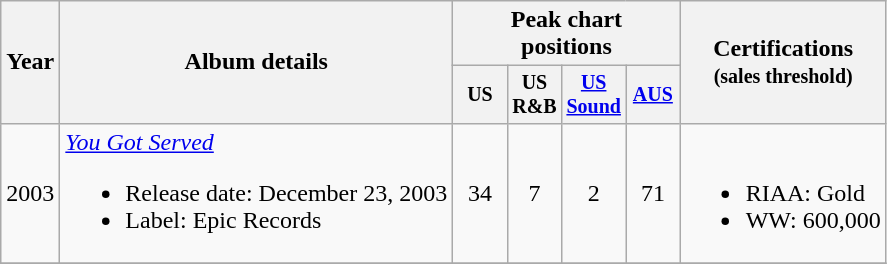<table class="wikitable" style="text-align:center;">
<tr>
<th rowspan="2">Year</th>
<th rowspan="2">Album details</th>
<th colspan="4">Peak chart<br>positions</th>
<th rowspan="2">Certifications<br><small>(sales threshold)</small></th>
</tr>
<tr style="font-size:smaller;">
<th width="30">US<br></th>
<th width="30">US R&B<br></th>
<th width="30"><a href='#'>US Sound</a><br></th>
<th width="30"><a href='#'>AUS</a><br></th>
</tr>
<tr>
<td>2003</td>
<td align="left"><em><a href='#'>You Got Served</a></em><br><ul><li>Release date: December 23, 2003</li><li>Label: Epic Records</li></ul></td>
<td>34</td>
<td>7</td>
<td>2</td>
<td>71</td>
<td align="left"><br><ul><li>RIAA: Gold</li><li>WW: 600,000</li></ul></td>
</tr>
<tr>
</tr>
</table>
